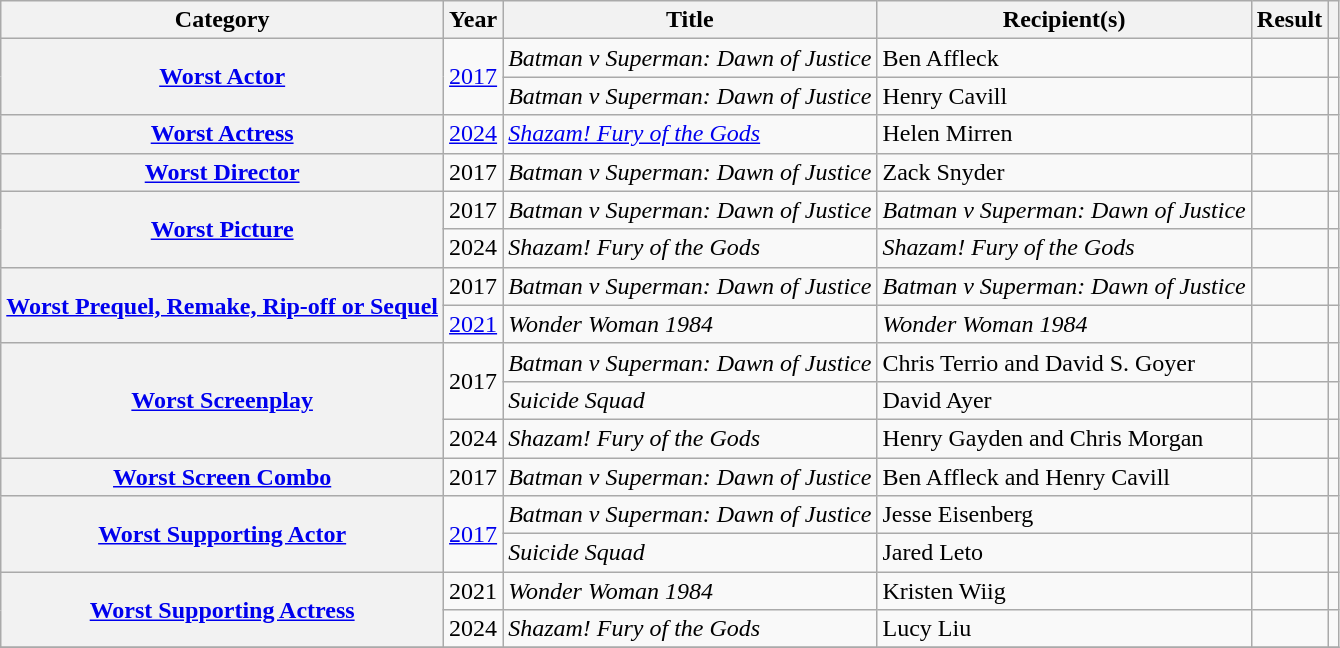<table class="wikitable plainrowheaders">
<tr>
<th scope="col">Category</th>
<th scope="col">Year</th>
<th scope="col">Title</th>
<th scope="col">Recipient(s)</th>
<th scope="col">Result</th>
<th scope="col" class="unsortable"></th>
</tr>
<tr>
<th rowspan="2" scope="rowgroup"><a href='#'>Worst Actor</a></th>
<td rowspan="2"><a href='#'>2017</a></td>
<td><em>Batman v Superman: Dawn of Justice</em></td>
<td>Ben Affleck</td>
<td></td>
<td style="text-align:center;"></td>
</tr>
<tr>
<td><em>Batman v Superman: Dawn of Justice</em></td>
<td>Henry Cavill</td>
<td></td>
<td style="text-align:center;"></td>
</tr>
<tr>
<th scope="row"><a href='#'>Worst Actress</a></th>
<td><a href='#'>2024</a></td>
<td><em><a href='#'>Shazam! Fury of the Gods</a></em></td>
<td>Helen Mirren</td>
<td></td>
<td style="text-align:center;"></td>
</tr>
<tr>
<th scope="row"><a href='#'>Worst Director</a></th>
<td>2017</td>
<td><em>Batman v Superman: Dawn of Justice</em></td>
<td>Zack Snyder</td>
<td></td>
<td style="text-align:center;"></td>
</tr>
<tr>
<th rowspan="2" scope="rowgroup"><a href='#'>Worst Picture</a></th>
<td>2017</td>
<td><em>Batman v Superman: Dawn of Justice</em></td>
<td><em>Batman v Superman: Dawn of Justice</em></td>
<td></td>
<td style="text-align:center;"></td>
</tr>
<tr>
<td>2024</td>
<td><em>Shazam! Fury of the Gods</em></td>
<td><em>Shazam! Fury of the Gods</em></td>
<td></td>
<td style="text-align:center;"></td>
</tr>
<tr>
<th rowspan="2" scope="rowgroup"><a href='#'>Worst Prequel, Remake, Rip-off or Sequel</a></th>
<td>2017</td>
<td><em>Batman v Superman: Dawn of Justice</em></td>
<td><em>Batman v Superman: Dawn of Justice</em></td>
<td></td>
<td style="text-align:center;"></td>
</tr>
<tr>
<td><a href='#'>2021</a></td>
<td><em>Wonder Woman 1984</em></td>
<td><em>Wonder Woman 1984</em></td>
<td></td>
<td style="text-align:center;"></td>
</tr>
<tr>
<th rowspan="3" scope="rowgroup"><a href='#'>Worst Screenplay</a></th>
<td rowspan="2">2017</td>
<td><em>Batman v Superman: Dawn of Justice</em></td>
<td>Chris Terrio and David S. Goyer</td>
<td></td>
<td style="text-align:center;"></td>
</tr>
<tr>
<td><em>Suicide Squad</em></td>
<td>David Ayer</td>
<td></td>
<td style="text-align:center;"></td>
</tr>
<tr>
<td>2024</td>
<td><em>Shazam! Fury of the Gods</em></td>
<td>Henry Gayden and Chris Morgan</td>
<td></td>
<td style="text-align:center;"></td>
</tr>
<tr>
<th scope="row"><a href='#'>Worst Screen Combo</a></th>
<td>2017</td>
<td><em>Batman v Superman: Dawn of Justice</em></td>
<td>Ben Affleck and Henry Cavill</td>
<td></td>
<td style="text-align:center;"></td>
</tr>
<tr>
<th rowspan="2" scope="rowgroup"><a href='#'>Worst Supporting Actor</a></th>
<td rowspan="2"><a href='#'>2017</a></td>
<td><em>Batman v Superman: Dawn of Justice</em></td>
<td>Jesse Eisenberg</td>
<td></td>
<td style="text-align:center;"></td>
</tr>
<tr>
<td><em>Suicide Squad</em></td>
<td>Jared Leto</td>
<td></td>
<td style="text-align:center;"></td>
</tr>
<tr>
<th rowspan="2" scope="rowgroup"><a href='#'>Worst Supporting Actress</a></th>
<td>2021</td>
<td><em>Wonder Woman 1984</em></td>
<td>Kristen Wiig</td>
<td></td>
<td style="text-align:center;"></td>
</tr>
<tr>
<td>2024</td>
<td><em>Shazam! Fury of the Gods</em></td>
<td>Lucy Liu</td>
<td></td>
<td style="text-align:center;"></td>
</tr>
<tr>
</tr>
</table>
